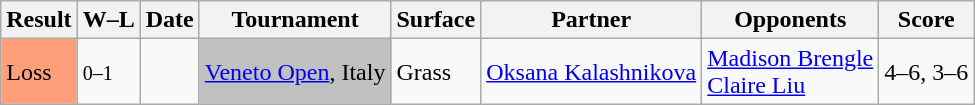<table class="sortable wikitable">
<tr>
<th>Result</th>
<th>W–L</th>
<th>Date</th>
<th>Tournament</th>
<th>Surface</th>
<th>Partner</th>
<th>Opponents</th>
<th class="unsortable">Score</th>
</tr>
<tr>
<td style="background:#ffa07a;">Loss</td>
<td><small>0–1</small></td>
<td><a href='#'></a></td>
<td bgcolor=silver><a href='#'>Veneto Open</a>, Italy</td>
<td>Grass</td>
<td> <a href='#'>Oksana Kalashnikova</a></td>
<td> <a href='#'>Madison Brengle</a> <br>  <a href='#'>Claire Liu</a></td>
<td>4–6, 3–6</td>
</tr>
</table>
